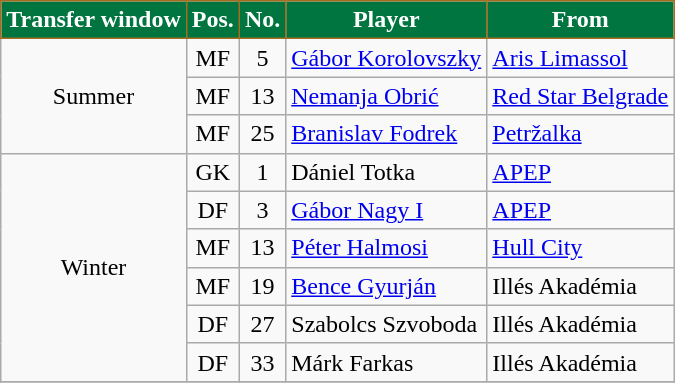<table class="wikitable plainrowheaders sortable">
<tr>
<th style="background-color:#00753F;color:white;border:1px solid #A46E21">Transfer window</th>
<th style="background-color:#00753F;color:white;border:1px solid #A46E21">Pos.</th>
<th style="background-color:#00753F;color:white;border:1px solid #A46E21">No.</th>
<th style="background-color:#00753F;color:white;border:1px solid #A46E21">Player</th>
<th style="background-color:#00753F;color:white;border:1px solid #A46E21">From</th>
</tr>
<tr>
<td rowspan="3" style="text-align:center;">Summer</td>
<td style=text-align:center;>MF</td>
<td style=text-align:center;>5</td>
<td style=text-align:left;> <a href='#'>Gábor Korolovszky</a></td>
<td style=text-align:left;> <a href='#'>Aris Limassol</a></td>
</tr>
<tr>
<td style=text-align:center;>MF</td>
<td style=text-align:center;>13</td>
<td style=text-align:left;> <a href='#'>Nemanja Obrić</a></td>
<td style=text-align:left;> <a href='#'>Red Star Belgrade</a></td>
</tr>
<tr>
<td style=text-align:center;>MF</td>
<td style=text-align:center;>25</td>
<td style=text-align:left;> <a href='#'>Branislav Fodrek</a></td>
<td style=text-align:left;> <a href='#'>Petržalka</a></td>
</tr>
<tr>
<td rowspan="6" style="text-align:center;">Winter</td>
<td style=text-align:center;>GK</td>
<td style=text-align:center;>1</td>
<td style=text-align:left;> Dániel Totka</td>
<td style=text-align:left;> <a href='#'>APEP</a></td>
</tr>
<tr>
<td style=text-align:center;>DF</td>
<td style=text-align:center;>3</td>
<td style=text-align:left;> <a href='#'>Gábor Nagy I</a></td>
<td style=text-align:left;> <a href='#'>APEP</a></td>
</tr>
<tr>
<td style=text-align:center;>MF</td>
<td style=text-align:center;>13</td>
<td style=text-align:left;> <a href='#'>Péter Halmosi</a></td>
<td style=text-align:left;> <a href='#'>Hull City</a></td>
</tr>
<tr>
<td style=text-align:center;>MF</td>
<td style=text-align:center;>19</td>
<td style=text-align:left;> <a href='#'>Bence Gyurján</a></td>
<td style=text-align:left;>Illés Akadémia</td>
</tr>
<tr>
<td style=text-align:center;>DF</td>
<td style=text-align:center;>27</td>
<td style=text-align:left;> Szabolcs Szvoboda</td>
<td style=text-align:left;>Illés Akadémia</td>
</tr>
<tr>
<td style=text-align:center;>DF</td>
<td style=text-align:center;>33</td>
<td style=text-align:left;> Márk Farkas</td>
<td style=text-align:left;>Illés Akadémia</td>
</tr>
<tr>
</tr>
</table>
